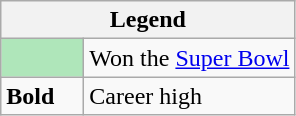<table class="wikitable">
<tr>
<th colspan="2">Legend</th>
</tr>
<tr>
<td style="background:#afe6ba; width:3em;"></td>
<td>Won the <a href='#'>Super Bowl</a></td>
</tr>
<tr>
<td style="width:3em;"><strong>Bold</strong></td>
<td>Career high</td>
</tr>
</table>
